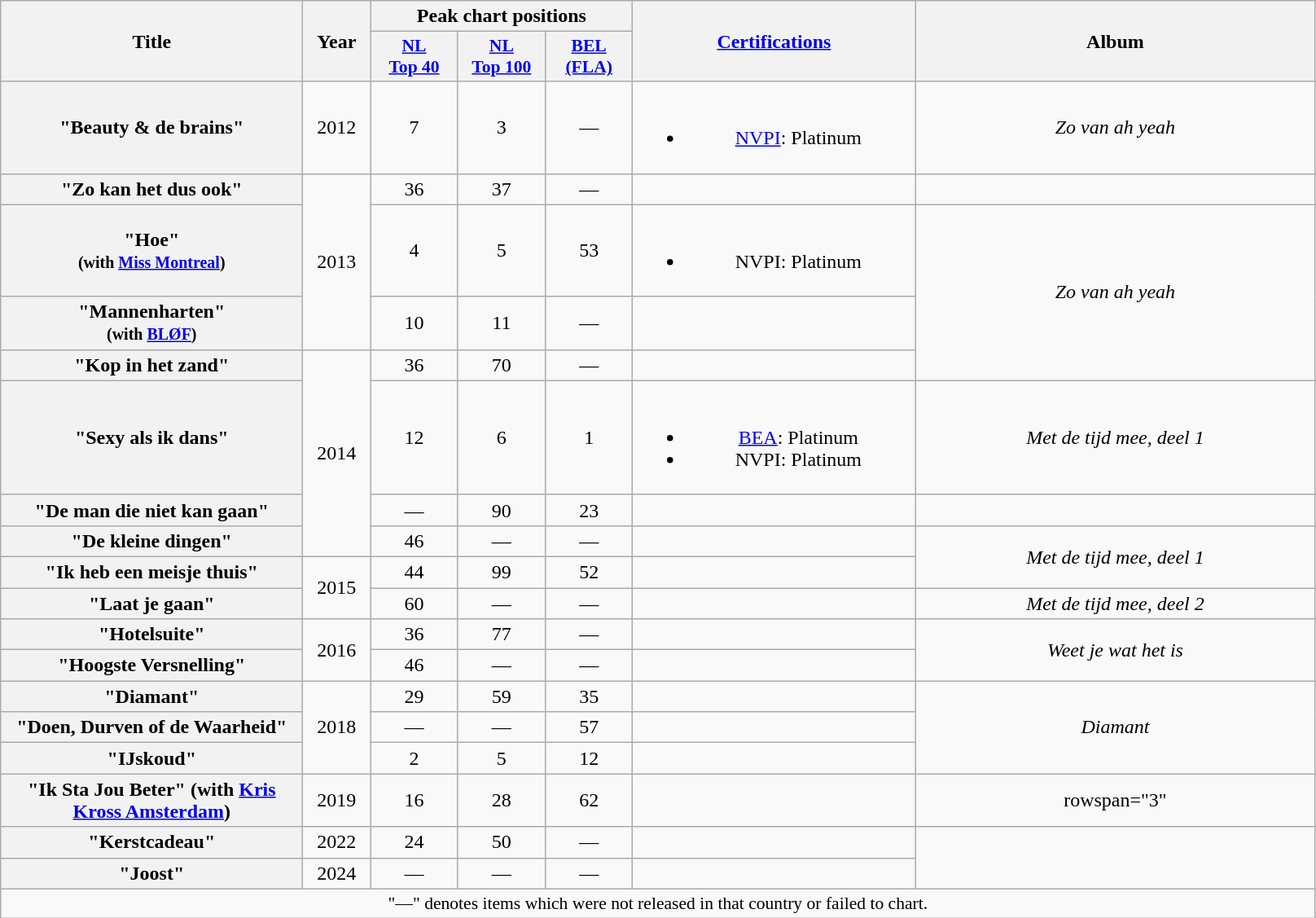<table class="wikitable plainrowheaders" style="text-align:center;" border="1">
<tr>
<th scope="col" rowspan="2" style="width:15em;">Title</th>
<th scope="col" rowspan="2" style="width:3em;">Year</th>
<th scope="col" colspan="3">Peak chart positions</th>
<th scope="col" rowspan="2" style="width:14em;"><a href='#'>Certifications</a></th>
<th scope="col" rowspan="2" style="width:20em;">Album</th>
</tr>
<tr>
<th scope="col" style="width:4.5em;font-size:90%;"><a href='#'>NL<br>Top 40</a><br></th>
<th scope="col" style="width:4.5em;font-size:90%;"><a href='#'>NL<br>Top 100</a><br></th>
<th scope="col" style="width:4.5em;font-size:90%;"><a href='#'>BEL<br>(FLA)</a><br></th>
</tr>
<tr>
<th scope="row">"Beauty & de brains"</th>
<td>2012</td>
<td>7</td>
<td>3</td>
<td>—</td>
<td><br><ul><li><a href='#'>NVPI</a>: Platinum</li></ul></td>
<td><em>Zo van ah yeah</em></td>
</tr>
<tr>
<th scope="row">"Zo kan het dus ook"</th>
<td rowspan="3">2013</td>
<td>36</td>
<td>37</td>
<td>—</td>
<td></td>
<td></td>
</tr>
<tr>
<th scope="row">"Hoe"<br><small>(with <a href='#'>Miss Montreal</a>)</small></th>
<td>4</td>
<td>5</td>
<td>53</td>
<td><br><ul><li>NVPI: Platinum</li></ul></td>
<td rowspan="3"><em>Zo van ah yeah</em></td>
</tr>
<tr>
<th scope="row">"Mannenharten"<br><small>(with <a href='#'>BLØF</a>)</small></th>
<td>10</td>
<td>11</td>
<td>—</td>
<td></td>
</tr>
<tr>
<th scope="row">"Kop in het zand"</th>
<td rowspan="4">2014</td>
<td>36</td>
<td>70</td>
<td>—</td>
<td></td>
</tr>
<tr>
<th scope="row">"Sexy als ik dans"</th>
<td>12</td>
<td>6</td>
<td>1</td>
<td><br><ul><li><a href='#'>BEA</a>: Platinum</li><li>NVPI: Platinum</li></ul></td>
<td><em>Met de tijd mee, deel 1</em></td>
</tr>
<tr>
<th scope="row">"De man die niet kan gaan"</th>
<td>—</td>
<td>90</td>
<td>23</td>
<td></td>
<td></td>
</tr>
<tr>
<th scope="row">"De kleine dingen"</th>
<td>46</td>
<td>—</td>
<td>—</td>
<td></td>
<td rowspan="2"><em>Met de tijd mee, deel 1</em></td>
</tr>
<tr>
<th scope="row">"Ik heb een meisje thuis"</th>
<td rowspan="2">2015</td>
<td>44</td>
<td>99</td>
<td>52</td>
<td></td>
</tr>
<tr>
<th scope="row">"Laat je gaan"</th>
<td>60</td>
<td>—</td>
<td>—</td>
<td></td>
<td><em>Met de tijd mee, deel 2</em></td>
</tr>
<tr>
<th scope="row">"Hotelsuite"<br></th>
<td rowspan="2">2016</td>
<td>36</td>
<td>77</td>
<td>—</td>
<td></td>
<td rowspan="2"><em>Weet je wat het is</em></td>
</tr>
<tr>
<th scope="row">"Hoogste Versnelling"<br></th>
<td>46</td>
<td>—</td>
<td>—</td>
<td></td>
</tr>
<tr>
<th scope="row">"Diamant"</th>
<td rowspan="3">2018</td>
<td>29</td>
<td>59</td>
<td>35</td>
<td></td>
<td rowspan="3"><em>Diamant</em></td>
</tr>
<tr>
<th scope="row">"Doen, Durven of de Waarheid"</th>
<td>—</td>
<td>—</td>
<td>57</td>
<td></td>
</tr>
<tr>
<th scope="row">"IJskoud"</th>
<td>2</td>
<td>5</td>
<td>12</td>
<td></td>
</tr>
<tr>
<th scope="row">"Ik Sta Jou Beter" (with <a href='#'>Kris Kross Amsterdam</a>)</th>
<td>2019</td>
<td>16</td>
<td>28</td>
<td>62</td>
<td></td>
<td>rowspan="3" </td>
</tr>
<tr>
<th scope="row">"Kerstcadeau"</th>
<td>2022</td>
<td>24</td>
<td>50</td>
<td>—</td>
<td></td>
</tr>
<tr>
<th scope="row">"Joost"</th>
<td>2024</td>
<td>—</td>
<td>—</td>
<td>—</td>
<td></td>
</tr>
<tr>
<td colspan="7" style="font-size:90%;">"—" denotes items which were not released in that country or failed to chart.</td>
</tr>
</table>
